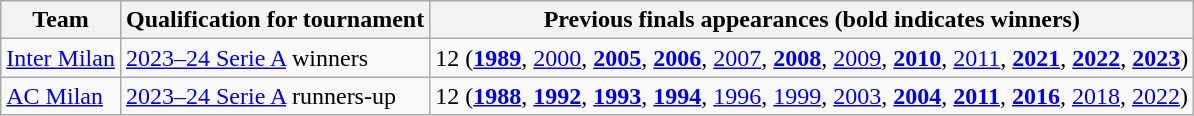<table class="wikitable">
<tr>
<th>Team</th>
<th>Qualification for tournament</th>
<th>Previous finals appearances (bold indicates winners)</th>
</tr>
<tr>
<td><a href='#'>Inter Milan</a></td>
<td><a href='#'>2023–24 Serie A</a> winners</td>
<td>12 (<strong><a href='#'>1989</a></strong>, <a href='#'>2000</a>, <strong><a href='#'>2005</a></strong>, <strong><a href='#'>2006</a></strong>, <a href='#'>2007</a>, <strong><a href='#'>2008</a></strong>, <a href='#'>2009</a>, <strong><a href='#'>2010</a></strong>, <a href='#'>2011</a>, <strong><a href='#'>2021</a></strong>, <strong><a href='#'>2022</a></strong>, <strong><a href='#'>2023</a></strong>)</td>
</tr>
<tr>
<td><a href='#'>AC Milan</a></td>
<td><a href='#'>2023–24 Serie A</a> runners-up</td>
<td>12 (<strong><a href='#'>1988</a></strong>, <strong><a href='#'>1992</a></strong>, <strong><a href='#'>1993</a></strong>, <strong><a href='#'>1994</a></strong>, <a href='#'>1996</a>, <a href='#'>1999</a>, <a href='#'>2003</a>, <strong><a href='#'>2004</a></strong>, <strong><a href='#'>2011</a></strong>, <strong><a href='#'>2016</a></strong>, <a href='#'>2018</a>, <a href='#'>2022</a>)</td>
</tr>
</table>
